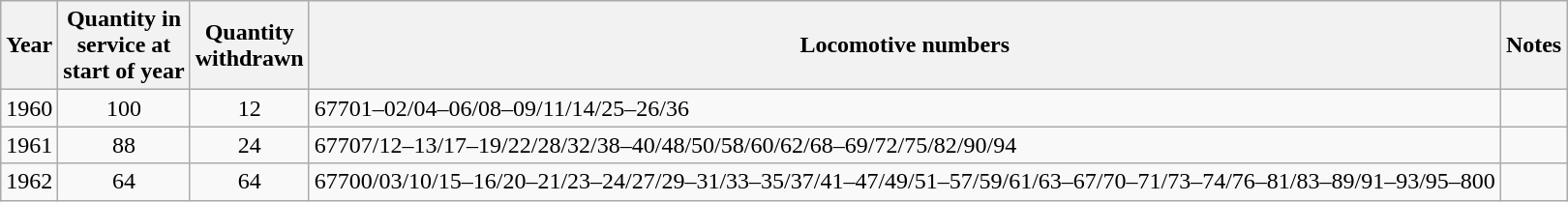<table class="wikitable" style=text-align:center>
<tr>
<th>Year</th>
<th>Quantity in<br>service at<br>start of year</th>
<th>Quantity<br>withdrawn</th>
<th>Locomotive numbers</th>
<th>Notes</th>
</tr>
<tr>
<td>1960</td>
<td>100</td>
<td>12</td>
<td align=left>67701–02/04–06/08–09/11/14/25–26/36</td>
<td align=left></td>
</tr>
<tr>
<td>1961</td>
<td>88</td>
<td>24</td>
<td align=left>67707/12–13/17–19/22/28/32/38–40/48/50/58/60/62/68–69/72/75/82/90/94</td>
<td align=left></td>
</tr>
<tr>
<td>1962</td>
<td>64</td>
<td>64</td>
<td align=left>67700/03/10/15–16/20–21/23–24/27/29–31/33–35/37/41–47/49/51–57/59/61/63–67/70–71/73–74/76–81/83–89/91–93/95–800</td>
<td align=left></td>
</tr>
</table>
